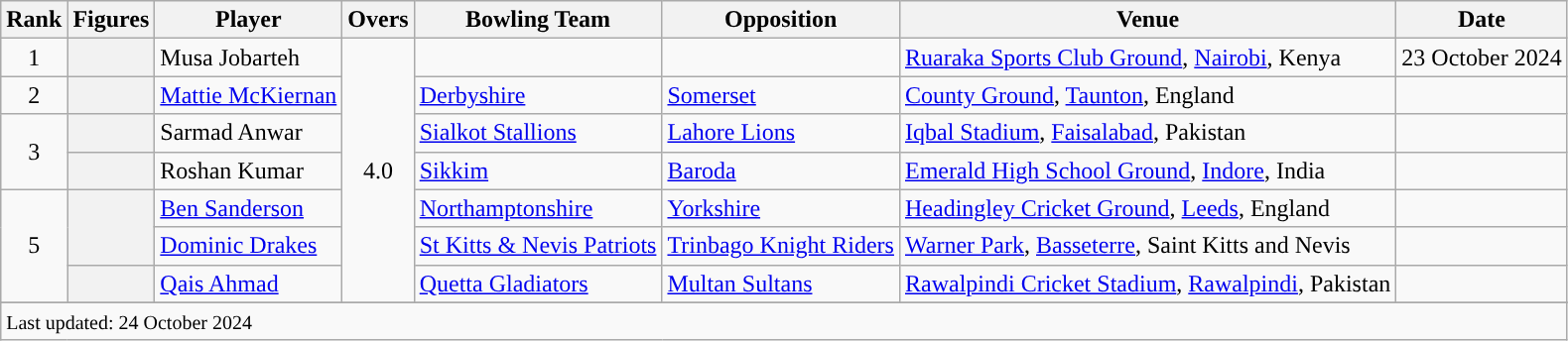<table class="wikitable sortable">
<tr>
<th style="text-align:center;">Rank</th>
<th style="text-align:center;">Figures</th>
<th style="text-align:center;">Player</th>
<th style="text-align:center;">Overs</th>
<th style="text-align:center;">Bowling Team</th>
<th style="text-align:center;">Opposition</th>
<th style="text-align:center;">Venue</th>
<th style="text-align:center;">Date</th>
</tr>
<tr>
<td align=center>1</td>
<th scope=row style=text-align:center;></th>
<td> Musa Jobarteh</td>
<td align=center rowspan=7>4.0</td>
<td></td>
<td></td>
<td><a href='#'>Ruaraka Sports Club Ground</a>, <a href='#'>Nairobi</a>, Kenya</td>
<td>23 October 2024</td>
</tr>
<tr>
<td align=center>2</td>
<th scope=row style=text-align:center;></th>
<td> <a href='#'>Mattie McKiernan</a></td>
<td><a href='#'>Derbyshire</a></td>
<td><a href='#'>Somerset</a></td>
<td><a href='#'>County Ground</a>, <a href='#'>Taunton</a>, England</td>
<td></td>
</tr>
<tr>
<td align=center rowspan=2>3</td>
<th scope=row style=text-align:center;></th>
<td> Sarmad Anwar</td>
<td><a href='#'>Sialkot Stallions</a></td>
<td><a href='#'>Lahore Lions</a></td>
<td><a href='#'>Iqbal Stadium</a>, <a href='#'>Faisalabad</a>, Pakistan</td>
<td></td>
</tr>
<tr>
<th scope=row style=text-align:center;></th>
<td> Roshan Kumar</td>
<td><a href='#'>Sikkim</a></td>
<td><a href='#'>Baroda</a></td>
<td><a href='#'>Emerald High School Ground</a>, <a href='#'>Indore</a>, India</td>
<td></td>
</tr>
<tr>
<td align=center rowspan=3>5</td>
<th scope=row style=text-align:center; rowspan=2></th>
<td> <a href='#'>Ben Sanderson</a></td>
<td><a href='#'>Northamptonshire</a></td>
<td><a href='#'>Yorkshire</a></td>
<td><a href='#'>Headingley Cricket Ground</a>, <a href='#'>Leeds</a>, England</td>
<td></td>
</tr>
<tr>
<td> <a href='#'>Dominic Drakes</a></td>
<td><a href='#'>St Kitts & Nevis Patriots</a></td>
<td><a href='#'>Trinbago Knight Riders</a></td>
<td><a href='#'>Warner Park</a>, <a href='#'>Basseterre</a>, Saint Kitts and Nevis</td>
<td></td>
</tr>
<tr>
<th scope=row style=text-align:center;></th>
<td> <a href='#'>Qais Ahmad</a></td>
<td><a href='#'>Quetta Gladiators</a></td>
<td><a href='#'>Multan Sultans</a></td>
<td><a href='#'>Rawalpindi Cricket Stadium</a>, <a href='#'>Rawalpindi</a>, Pakistan</td>
<td></td>
</tr>
<tr>
</tr>
<tr class=sortbottom>
<td colspan=8><small>Last updated: 24 October 2024</small></td>
</tr>
</table>
